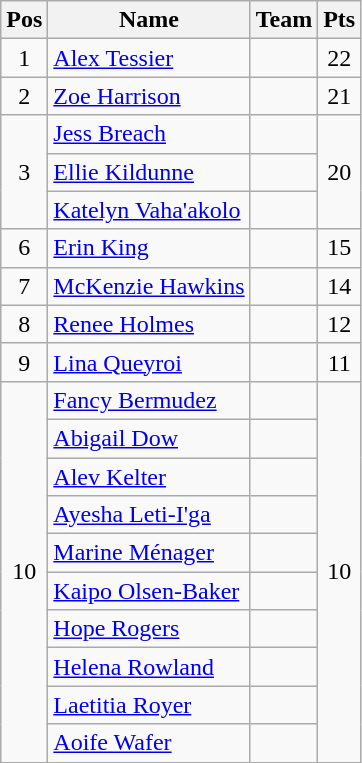<table class="wikitable" style="text-align:center">
<tr>
<th>Pos</th>
<th>Name</th>
<th>Team</th>
<th>Pts</th>
</tr>
<tr>
<td>1</td>
<td align="left"><a href='#'>Alex Tessier</a></td>
<td align="left"></td>
<td>22</td>
</tr>
<tr>
<td>2</td>
<td align="left"><a href='#'>Zoe Harrison</a></td>
<td align="left"></td>
<td>21</td>
</tr>
<tr>
<td rowspan=3>3</td>
<td align="left"><a href='#'>Jess Breach</a></td>
<td align="left"></td>
<td rowspan=3>20</td>
</tr>
<tr>
<td align="left"><a href='#'>Ellie Kildunne</a></td>
<td align="left"></td>
</tr>
<tr>
<td align="left"><a href='#'>Katelyn Vaha'akolo</a></td>
<td align="left"></td>
</tr>
<tr>
<td>6</td>
<td align="left"><a href='#'>Erin King</a></td>
<td align="left"></td>
<td>15</td>
</tr>
<tr>
<td>7</td>
<td align="left"><a href='#'>McKenzie Hawkins</a></td>
<td align="left"></td>
<td>14</td>
</tr>
<tr>
<td>8</td>
<td align="left"><a href='#'>Renee Holmes</a></td>
<td align="left"></td>
<td>12</td>
</tr>
<tr>
<td>9</td>
<td align="left"><a href='#'>Lina Queyroi</a></td>
<td align="left"></td>
<td>11</td>
</tr>
<tr>
<td rowspan=10>10</td>
<td align="left"><a href='#'>Fancy Bermudez</a></td>
<td align="left"></td>
<td rowspan=10>10</td>
</tr>
<tr>
<td align="left"><a href='#'>Abigail Dow</a></td>
<td align="left"></td>
</tr>
<tr>
<td align="left"><a href='#'>Alev Kelter</a></td>
<td align="left"></td>
</tr>
<tr>
<td align="left"><a href='#'>Ayesha Leti-I'ga</a></td>
<td align="left"></td>
</tr>
<tr>
<td align="left"><a href='#'>Marine Ménager</a></td>
<td align="left"></td>
</tr>
<tr>
<td align="left"><a href='#'>Kaipo Olsen-Baker</a></td>
<td align="left"></td>
</tr>
<tr>
<td align="left"><a href='#'>Hope Rogers</a></td>
<td align="left"></td>
</tr>
<tr>
<td align="left"><a href='#'>Helena Rowland</a></td>
<td align="left"></td>
</tr>
<tr>
<td align="left"><a href='#'>Laetitia Royer</a></td>
<td align="left"></td>
</tr>
<tr>
<td align="left"><a href='#'>Aoife Wafer</a></td>
<td align="left"></td>
</tr>
</table>
